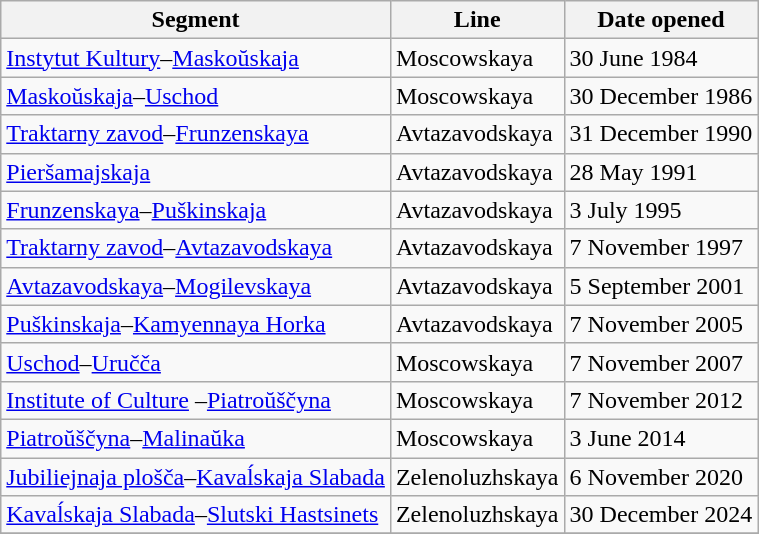<table class="wikitable" style="border-collapse: collapse; text-align: left;">
<tr>
<th>Segment</th>
<th>Line</th>
<th>Date opened</th>
</tr>
<tr>
<td style="text-align: left;"><a href='#'>Instytut Kultury</a>–<a href='#'>Maskoŭskaja</a></td>
<td>Moscowskaya</td>
<td>30 June 1984</td>
</tr>
<tr>
<td style="text-align: left;"><a href='#'>Maskoŭskaja</a>–<a href='#'>Uschod</a></td>
<td>Mosсowskaya</td>
<td>30 December 1986</td>
</tr>
<tr>
<td style="text-align: left;"><a href='#'>Traktarny zavod</a>–<a href='#'>Frunzenskaya</a></td>
<td>Avtazavodskaya</td>
<td>31 December 1990</td>
</tr>
<tr>
<td style="text-align: left;"><a href='#'>Pieršamajskaja</a></td>
<td>Avtazavodskaya</td>
<td>28 May 1991</td>
</tr>
<tr>
<td style="text-align: left;"><a href='#'>Frunzenskaya</a>–<a href='#'>Puškinskaja</a></td>
<td>Avtazavodskaya</td>
<td>3 July 1995</td>
</tr>
<tr>
<td style="text-align: left;"><a href='#'>Traktarny zavod</a>–<a href='#'>Avtazavodskaya</a></td>
<td>Avtazavodskaya</td>
<td>7 November 1997</td>
</tr>
<tr>
<td style="text-align: left;"><a href='#'>Avtazavodskaya</a>–<a href='#'>Mogilevskaya</a></td>
<td>Avtazavodskaya</td>
<td>5 September 2001</td>
</tr>
<tr>
<td style="text-align: left;"><a href='#'>Puškinskaja</a>–<a href='#'>Kamyennaya Horka</a></td>
<td>Avtazavodskaya</td>
<td>7 November 2005</td>
</tr>
<tr>
<td style="text-align: left;"><a href='#'>Uschod</a>–<a href='#'>Uručča</a></td>
<td>Mosсowskaya</td>
<td>7 November 2007</td>
</tr>
<tr>
<td style="text-align: left;"><a href='#'>Institute of Culture</a> –<a href='#'>Piatroŭščyna</a></td>
<td>Mosсowskaya</td>
<td>7 November 2012</td>
</tr>
<tr>
<td style="text-align: left;"><a href='#'>Piatroŭščyna</a>–<a href='#'>Malinaŭka</a></td>
<td>Mosсowskaya</td>
<td>3 June 2014</td>
</tr>
<tr>
<td style="text-align: left;"><a href='#'>Jubiliejnaja plošča</a>–<a href='#'>Kavaĺskaja Slabada</a></td>
<td>Zelenoluzhskaya</td>
<td>6 November 2020</td>
</tr>
<tr>
<td style="text-align: left;"><a href='#'>Kavaĺskaja Slabada</a>–<a href='#'>Slutski Hastsinets</a></td>
<td>Zelenoluzhskaya</td>
<td>30 December 2024</td>
</tr>
<tr>
</tr>
</table>
